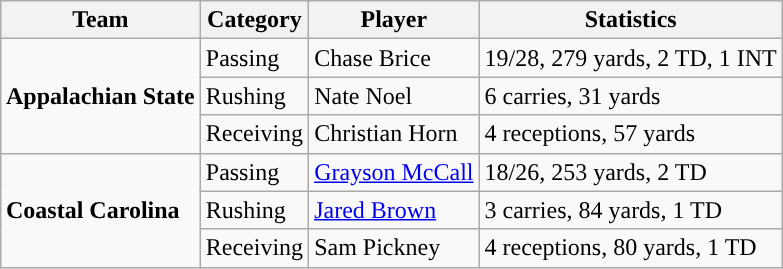<table class="wikitable" style="float: right;">
<tr>
<th>Team</th>
<th>Category</th>
<th>Player</th>
<th>Statistics</th>
</tr>
<tr>
<td rowspan=3><strong>Appalachian State</strong></td>
<td>Passing</td>
<td>Chase Brice</td>
<td>19/28, 279 yards, 2 TD, 1 INT</td>
</tr>
<tr>
<td>Rushing</td>
<td>Nate Noel</td>
<td>6 carries, 31 yards</td>
</tr>
<tr>
<td>Receiving</td>
<td>Christian Horn</td>
<td>4 receptions, 57 yards</td>
</tr>
<tr>
<td rowspan=3><strong>Coastal Carolina</strong></td>
<td>Passing</td>
<td><a href='#'>Grayson McCall</a></td>
<td>18/26, 253 yards, 2 TD</td>
</tr>
<tr>
<td>Rushing</td>
<td><a href='#'>Jared Brown</a></td>
<td>3 carries, 84 yards, 1 TD</td>
</tr>
<tr>
<td>Receiving</td>
<td>Sam Pickney</td>
<td>4 receptions, 80 yards, 1 TD</td>
</tr>
</table>
